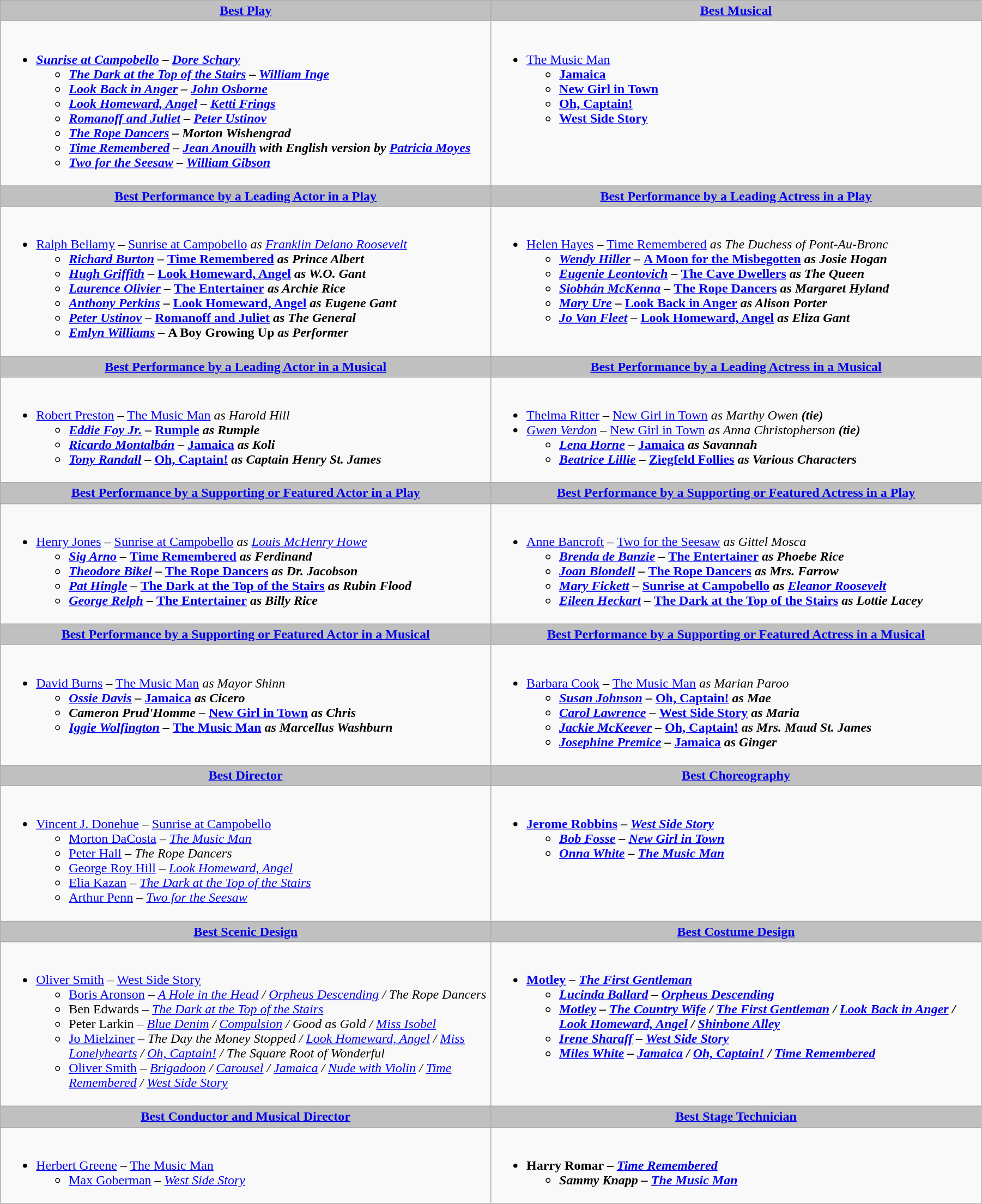<table class=wikitable width="95%">
<tr>
<th style="background:#C0C0C0;" ! width="50%"><a href='#'>Best Play</a></th>
<th style="background:#C0C0C0;" ! width="50%"><a href='#'>Best Musical</a></th>
</tr>
<tr>
<td valign="top"><br><ul><li><strong><em><a href='#'>Sunrise at Campobello</a><em> – <a href='#'>Dore Schary</a><strong><ul><li></em><a href='#'>The Dark at the Top of the Stairs</a><em> – <a href='#'>William Inge</a></li><li></em><a href='#'>Look Back in Anger</a><em> – <a href='#'>John Osborne</a></li><li></em><a href='#'>Look Homeward, Angel</a><em> – <a href='#'>Ketti Frings</a></li><li></em><a href='#'>Romanoff and Juliet</a><em> – <a href='#'>Peter Ustinov</a></li><li></em><a href='#'>The Rope Dancers</a><em> – Morton Wishengrad</li><li></em><a href='#'>Time Remembered</a><em> – <a href='#'>Jean Anouilh</a> with English version by <a href='#'>Patricia Moyes</a></li><li></em><a href='#'>Two for the Seesaw</a><em> – <a href='#'>William Gibson</a></li></ul></li></ul></td>
<td valign="top"><br><ul><li></em></strong><a href='#'>The Music Man</a><strong><em><ul><li></em><a href='#'>Jamaica</a><em></li><li></em><a href='#'>New Girl in Town</a><em></li><li></em><a href='#'>Oh, Captain!</a><em></li><li></em><a href='#'>West Side Story</a><em></li></ul></li></ul></td>
</tr>
<tr>
<th style="background:#C0C0C0;" ! style="width="50%"><a href='#'>Best Performance by a Leading Actor in a Play</a></th>
<th style="background:#C0C0C0;" ! style="width="50%"><a href='#'>Best Performance by a Leading Actress in a Play</a></th>
</tr>
<tr>
<td valign="top"><br><ul><li></strong><a href='#'>Ralph Bellamy</a> – </em><a href='#'>Sunrise at Campobello</a><em> as <a href='#'>Franklin Delano Roosevelt</a><strong><ul><li><a href='#'>Richard Burton</a> – </em><a href='#'>Time Remembered</a><em> as Prince Albert</li><li><a href='#'>Hugh Griffith</a> – </em><a href='#'>Look Homeward, Angel</a><em> as W.O. Gant</li><li><a href='#'>Laurence Olivier</a> – </em><a href='#'>The Entertainer</a><em> as Archie Rice</li><li><a href='#'>Anthony Perkins</a> – </em><a href='#'>Look Homeward, Angel</a><em> as Eugene Gant</li><li><a href='#'>Peter Ustinov</a> – </em><a href='#'>Romanoff and Juliet</a><em> as The General</li><li><a href='#'>Emlyn Williams</a> – </em>A Boy Growing Up<em> as Performer</li></ul></li></ul></td>
<td valign="top"><br><ul><li></strong><a href='#'>Helen Hayes</a> – </em><a href='#'>Time Remembered</a><em> as The Duchess of Pont-Au-Bronc<strong><ul><li><a href='#'>Wendy Hiller</a> – </em><a href='#'>A Moon for the Misbegotten</a><em> as Josie Hogan</li><li><a href='#'>Eugenie Leontovich</a> – </em><a href='#'>The Cave Dwellers</a><em> as The Queen</li><li><a href='#'>Siobhán McKenna</a> – </em><a href='#'>The Rope Dancers</a><em> as Margaret Hyland</li><li><a href='#'>Mary Ure</a> – </em><a href='#'>Look Back in Anger</a><em> as Alison Porter</li><li><a href='#'>Jo Van Fleet</a> – </em><a href='#'>Look Homeward, Angel</a><em> as Eliza Gant</li></ul></li></ul></td>
</tr>
<tr>
<th style="background:#C0C0C0;" ! style="width="50%"><a href='#'>Best Performance by a Leading Actor in a Musical</a></th>
<th style="background:#C0C0C0;" ! style="width="50%"><a href='#'>Best Performance by a Leading Actress in a Musical</a></th>
</tr>
<tr>
<td valign="top"><br><ul><li></strong><a href='#'>Robert Preston</a> – </em><a href='#'>The Music Man</a><em> as Harold Hill<strong><ul><li><a href='#'>Eddie Foy Jr.</a> – </em><a href='#'>Rumple</a><em> as Rumple</li><li><a href='#'>Ricardo Montalbán</a> – </em><a href='#'>Jamaica</a><em> as Koli</li><li><a href='#'>Tony Randall</a> – </em><a href='#'>Oh, Captain!</a><em> as Captain Henry St. James</li></ul></li></ul></td>
<td valign="top"><br><ul><li></strong><a href='#'>Thelma Ritter</a> – </em><a href='#'>New Girl in Town</a><em> as Marthy Owen<strong> (tie)</li><li></strong><a href='#'>Gwen Verdon</a> – </em><a href='#'>New Girl in Town</a><em> as Anna Christopherson<strong> (tie)<ul><li><a href='#'>Lena Horne</a> – </em><a href='#'>Jamaica</a><em> as Savannah</li><li><a href='#'>Beatrice Lillie</a> – </em><a href='#'>Ziegfeld Follies</a><em> as Various Characters</li></ul></li></ul></td>
</tr>
<tr>
<th style="background:#C0C0C0;" ! style="width="50%"><a href='#'>Best Performance by a Supporting or Featured Actor in a Play</a></th>
<th style="background:#C0C0C0;" ! style="width="50%"><a href='#'>Best Performance by a Supporting or Featured Actress in a Play</a></th>
</tr>
<tr>
<td valign="top"><br><ul><li></strong><a href='#'>Henry Jones</a> – </em><a href='#'>Sunrise at Campobello</a><em> as <a href='#'>Louis McHenry Howe</a><strong><ul><li><a href='#'>Sig Arno</a> – </em><a href='#'>Time Remembered</a><em> as Ferdinand</li><li><a href='#'>Theodore Bikel</a> – </em><a href='#'>The Rope Dancers</a><em> as Dr. Jacobson</li><li><a href='#'>Pat Hingle</a> – </em><a href='#'>The Dark at the Top of the Stairs</a><em> as Rubin Flood</li><li><a href='#'>George Relph</a> – </em><a href='#'>The Entertainer</a><em> as Billy Rice</li></ul></li></ul></td>
<td valign="top"><br><ul><li></strong><a href='#'>Anne Bancroft</a> – </em><a href='#'>Two for the Seesaw</a><em> as Gittel Mosca<strong><ul><li><a href='#'>Brenda de Banzie</a> – </em><a href='#'>The Entertainer</a><em> as Phoebe Rice</li><li><a href='#'>Joan Blondell</a> – </em><a href='#'>The Rope Dancers</a><em> as Mrs. Farrow</li><li><a href='#'>Mary Fickett</a> – </em><a href='#'>Sunrise at Campobello</a><em> as <a href='#'>Eleanor Roosevelt</a></li><li><a href='#'>Eileen Heckart</a> – </em><a href='#'>The Dark at the Top of the Stairs</a><em> as Lottie Lacey</li></ul></li></ul></td>
</tr>
<tr>
<th style="background:#C0C0C0;" ! style="width="50%"><a href='#'>Best Performance by a Supporting or Featured Actor in a Musical</a></th>
<th style="background:#C0C0C0;" ! style="width="50%"><a href='#'>Best Performance by a Supporting or Featured Actress in a Musical</a></th>
</tr>
<tr>
<td valign="top"><br><ul><li></strong><a href='#'>David Burns</a> – </em><a href='#'>The Music Man</a><em> as Mayor Shinn<strong><ul><li><a href='#'>Ossie Davis</a> – </em><a href='#'>Jamaica</a><em> as Cicero</li><li>Cameron Prud'Homme – </em><a href='#'>New Girl in Town</a><em> as Chris</li><li><a href='#'>Iggie Wolfington</a> – </em><a href='#'>The Music Man</a><em> as Marcellus Washburn</li></ul></li></ul></td>
<td valign="top"><br><ul><li></strong><a href='#'>Barbara Cook</a> – </em><a href='#'>The Music Man</a><em> as Marian Paroo<strong><ul><li><a href='#'>Susan Johnson</a> – </em><a href='#'>Oh, Captain!</a><em> as Mae</li><li><a href='#'>Carol Lawrence</a> – </em><a href='#'>West Side Story</a><em> as Maria</li><li><a href='#'>Jackie McKeever</a> – </em><a href='#'>Oh, Captain!</a><em> as Mrs. Maud St. James</li><li><a href='#'>Josephine Premice</a> – </em><a href='#'>Jamaica</a><em> as Ginger</li></ul></li></ul></td>
</tr>
<tr>
<th style="background:#C0C0C0;" ! style="width="50%"><a href='#'>Best Director</a></th>
<th style="background:#C0C0C0;" ! style="width="50%"><a href='#'>Best Choreography</a></th>
</tr>
<tr>
<td valign="top"><br><ul><li></strong><a href='#'>Vincent J. Donehue</a> – </em><a href='#'>Sunrise at Campobello</a></em></strong><ul><li><a href='#'>Morton DaCosta</a> – <em><a href='#'>The Music Man</a></em></li><li><a href='#'>Peter Hall</a> – <em>The Rope Dancers</em></li><li><a href='#'>George Roy Hill</a> – <em><a href='#'>Look Homeward, Angel</a></em></li><li><a href='#'>Elia Kazan</a> – <em><a href='#'>The Dark at the Top of the Stairs</a></em></li><li><a href='#'>Arthur Penn</a> – <em><a href='#'>Two for the Seesaw</a></em></li></ul></li></ul></td>
<td valign="top"><br><ul><li><strong><a href='#'>Jerome Robbins</a> – <em><a href='#'>West Side Story</a><strong><em><ul><li><a href='#'>Bob Fosse</a> – </em><a href='#'>New Girl in Town</a><em></li><li><a href='#'>Onna White</a> – </em><a href='#'>The Music Man</a><em></li></ul></li></ul></td>
</tr>
<tr>
<th style="background:#C0C0C0;" ! style="width="50%"><a href='#'>Best Scenic Design</a></th>
<th style="background:#C0C0C0;" ! style="width="50%"><a href='#'>Best Costume Design</a></th>
</tr>
<tr>
<td valign="top"><br><ul><li></strong><a href='#'>Oliver Smith</a> – </em><a href='#'>West Side Story</a></em></strong><ul><li><a href='#'>Boris Aronson</a> – <em><a href='#'>A Hole in the Head</a> / <a href='#'>Orpheus Descending</a> / The Rope Dancers</em></li><li>Ben Edwards – <em><a href='#'>The Dark at the Top of the Stairs</a></em></li><li>Peter Larkin – <em><a href='#'>Blue Denim</a> / <a href='#'>Compulsion</a> / Good as Gold / <a href='#'>Miss Isobel</a></em></li><li><a href='#'>Jo Mielziner</a> – <em>The Day the Money Stopped / <a href='#'>Look Homeward, Angel</a> / <a href='#'>Miss Lonelyhearts</a> / <a href='#'>Oh, Captain!</a> / The Square Root of Wonderful</em></li><li><a href='#'>Oliver Smith</a> – <em><a href='#'>Brigadoon</a> / <a href='#'>Carousel</a> / <a href='#'>Jamaica</a> / <a href='#'>Nude with Violin</a> / <a href='#'>Time Remembered</a> / <a href='#'>West Side Story</a></em></li></ul></li></ul></td>
<td valign="top"><br><ul><li><strong><a href='#'>Motley</a> – <em><a href='#'>The First Gentleman</a><strong><em><ul><li><a href='#'>Lucinda Ballard</a> – </em><a href='#'>Orpheus Descending</a><em></li><li><a href='#'>Motley</a> – </em><a href='#'>The Country Wife</a> / <a href='#'>The First Gentleman</a> / <a href='#'>Look Back in Anger</a> / <a href='#'>Look Homeward, Angel</a> / <a href='#'>Shinbone Alley</a><em></li><li><a href='#'>Irene Sharaff</a> – </em><a href='#'>West Side Story</a><em></li><li><a href='#'>Miles White</a> – </em><a href='#'>Jamaica</a> / <a href='#'>Oh, Captain!</a> / <a href='#'>Time Remembered</a><em></li></ul></li></ul></td>
</tr>
<tr>
<th style="background:#C0C0C0;" ! style="width="50%"><a href='#'>Best Conductor and Musical Director</a></th>
<th style="background:#C0C0C0;" ! style="width="50%"><a href='#'>Best Stage Technician</a></th>
</tr>
<tr>
<td valign="top"><br><ul><li></strong><a href='#'>Herbert Greene</a> – </em><a href='#'>The Music Man</a></em></strong><ul><li><a href='#'>Max Goberman</a> – <em><a href='#'>West Side Story</a></em></li></ul></li></ul></td>
<td valign="top"><br><ul><li><strong>Harry Romar – <em><a href='#'>Time Remembered</a><strong><em><ul><li>Sammy Knapp – </em><a href='#'>The Music Man</a><em></li></ul></li></ul></td>
</tr>
</table>
